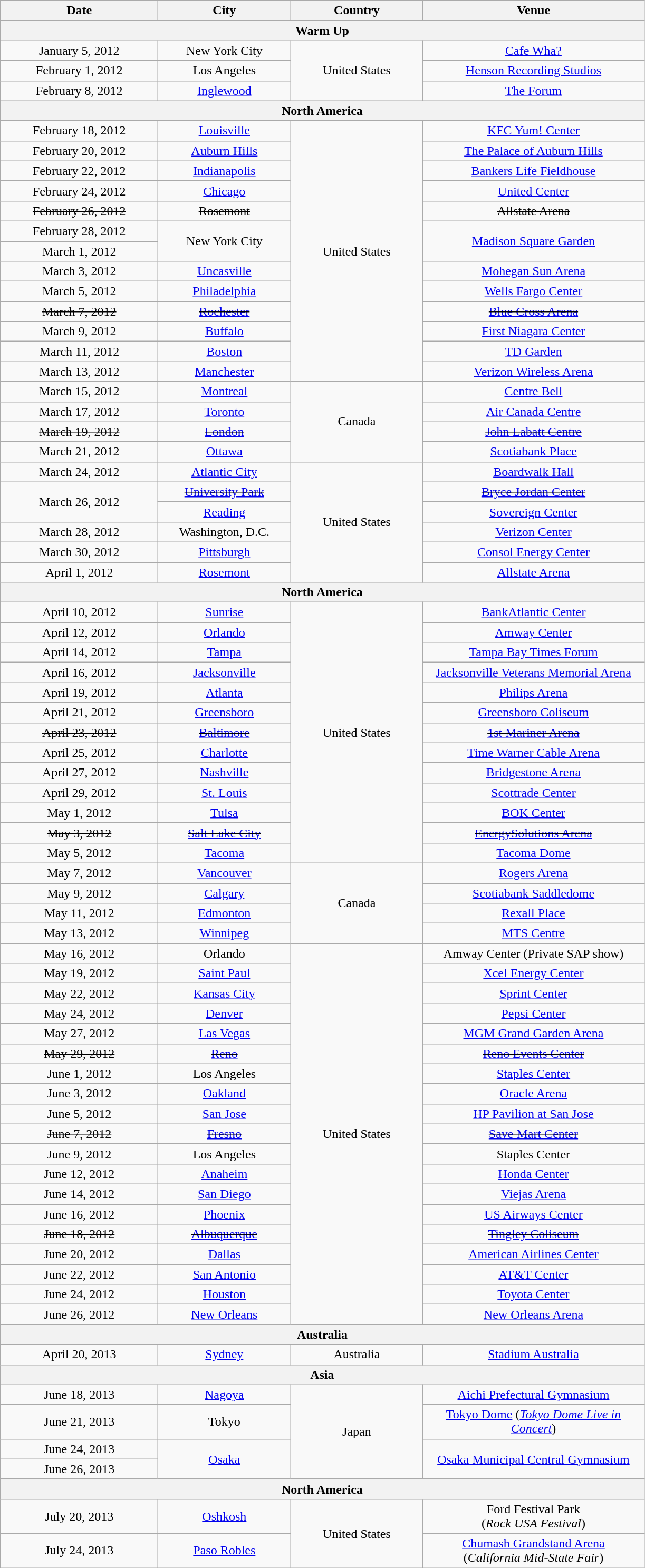<table class="wikitable" style="text-align:center;">
<tr>
<th scope="col" style="width:12em;">Date</th>
<th scope="col" style="width:10em;">City</th>
<th scope="col" style="width:10em;">Country</th>
<th scope="col" style="width:17em;">Venue</th>
</tr>
<tr>
<th colspan="4">Warm Up</th>
</tr>
<tr>
<td>January 5, 2012</td>
<td>New York City</td>
<td rowspan="3">United States</td>
<td><a href='#'>Cafe Wha?</a></td>
</tr>
<tr>
<td>February 1, 2012</td>
<td>Los Angeles</td>
<td><a href='#'>Henson Recording Studios</a></td>
</tr>
<tr>
<td>February 8, 2012</td>
<td><a href='#'>Inglewood</a></td>
<td><a href='#'>The Forum</a></td>
</tr>
<tr>
<th colspan="4">North America</th>
</tr>
<tr>
<td>February 18, 2012</td>
<td><a href='#'>Louisville</a></td>
<td rowspan="13">United States</td>
<td><a href='#'>KFC Yum! Center</a></td>
</tr>
<tr>
<td>February 20, 2012</td>
<td><a href='#'>Auburn Hills</a></td>
<td><a href='#'>The Palace of Auburn Hills</a></td>
</tr>
<tr>
<td>February 22, 2012</td>
<td><a href='#'>Indianapolis</a></td>
<td><a href='#'>Bankers Life Fieldhouse</a></td>
</tr>
<tr>
<td>February 24, 2012</td>
<td><a href='#'>Chicago</a></td>
<td><a href='#'>United Center</a></td>
</tr>
<tr>
<td><del>February 26, 2012</del></td>
<td><del>Rosemont</del></td>
<td><del>Allstate Arena</del></td>
</tr>
<tr>
<td>February 28, 2012</td>
<td rowspan="2">New York City</td>
<td rowspan="2"><a href='#'>Madison Square Garden</a></td>
</tr>
<tr>
<td>March 1, 2012</td>
</tr>
<tr>
<td>March 3, 2012</td>
<td><a href='#'>Uncasville</a></td>
<td><a href='#'>Mohegan Sun Arena</a></td>
</tr>
<tr>
<td>March 5, 2012</td>
<td><a href='#'>Philadelphia</a></td>
<td><a href='#'>Wells Fargo Center</a></td>
</tr>
<tr>
<td><del>March 7, 2012</del></td>
<td><del><a href='#'>Rochester</a></del></td>
<td><del><a href='#'>Blue Cross Arena</a></del></td>
</tr>
<tr>
<td>March 9, 2012</td>
<td><a href='#'>Buffalo</a></td>
<td><a href='#'>First Niagara Center</a></td>
</tr>
<tr>
<td>March 11, 2012</td>
<td><a href='#'>Boston</a></td>
<td><a href='#'>TD Garden</a></td>
</tr>
<tr>
<td>March 13, 2012</td>
<td><a href='#'>Manchester</a></td>
<td><a href='#'>Verizon Wireless Arena</a></td>
</tr>
<tr>
<td>March 15, 2012</td>
<td><a href='#'>Montreal</a></td>
<td rowspan="4">Canada</td>
<td><a href='#'>Centre Bell</a></td>
</tr>
<tr>
<td>March 17, 2012</td>
<td><a href='#'>Toronto</a></td>
<td><a href='#'>Air Canada Centre</a></td>
</tr>
<tr>
<td><del>March 19, 2012</del></td>
<td><del><a href='#'>London</a></del></td>
<td><del><a href='#'>John Labatt Centre</a></del></td>
</tr>
<tr>
<td>March 21, 2012</td>
<td><a href='#'>Ottawa</a></td>
<td><a href='#'>Scotiabank Place</a></td>
</tr>
<tr>
<td>March 24, 2012</td>
<td><a href='#'>Atlantic City</a></td>
<td rowspan="6">United States</td>
<td><a href='#'>Boardwalk Hall</a></td>
</tr>
<tr>
<td rowspan="2">March 26, 2012</td>
<td><del><a href='#'>University Park</a></del></td>
<td><del><a href='#'>Bryce Jordan Center</a></del></td>
</tr>
<tr>
<td><a href='#'>Reading</a></td>
<td><a href='#'>Sovereign Center</a></td>
</tr>
<tr>
<td>March 28, 2012</td>
<td>Washington, D.C.</td>
<td><a href='#'>Verizon Center</a></td>
</tr>
<tr>
<td>March 30, 2012</td>
<td><a href='#'>Pittsburgh</a></td>
<td><a href='#'>Consol Energy Center</a></td>
</tr>
<tr>
<td>April 1, 2012</td>
<td><a href='#'>Rosemont</a></td>
<td><a href='#'>Allstate Arena</a></td>
</tr>
<tr>
<th colspan="4">North America</th>
</tr>
<tr>
<td>April 10, 2012</td>
<td><a href='#'>Sunrise</a></td>
<td rowspan="13">United States</td>
<td><a href='#'>BankAtlantic Center</a></td>
</tr>
<tr>
<td>April 12, 2012</td>
<td><a href='#'>Orlando</a></td>
<td><a href='#'>Amway Center</a></td>
</tr>
<tr>
<td>April 14, 2012</td>
<td><a href='#'>Tampa</a></td>
<td><a href='#'>Tampa Bay Times Forum</a></td>
</tr>
<tr>
<td>April 16, 2012</td>
<td><a href='#'>Jacksonville</a></td>
<td><a href='#'>Jacksonville Veterans Memorial Arena</a></td>
</tr>
<tr>
<td>April 19, 2012</td>
<td><a href='#'>Atlanta</a></td>
<td><a href='#'>Philips Arena</a></td>
</tr>
<tr>
<td>April 21, 2012</td>
<td><a href='#'>Greensboro</a></td>
<td><a href='#'>Greensboro Coliseum</a></td>
</tr>
<tr>
<td><del>April 23, 2012</del></td>
<td><del><a href='#'>Baltimore</a></del></td>
<td><del><a href='#'>1st Mariner Arena</a></del></td>
</tr>
<tr>
<td>April 25, 2012</td>
<td><a href='#'>Charlotte</a></td>
<td><a href='#'>Time Warner Cable Arena</a></td>
</tr>
<tr>
<td>April 27, 2012</td>
<td><a href='#'>Nashville</a></td>
<td><a href='#'>Bridgestone Arena</a></td>
</tr>
<tr>
<td>April 29, 2012</td>
<td><a href='#'>St. Louis</a></td>
<td><a href='#'>Scottrade Center</a></td>
</tr>
<tr>
<td>May 1, 2012</td>
<td><a href='#'>Tulsa</a></td>
<td><a href='#'>BOK Center</a></td>
</tr>
<tr>
<td><del>May 3, 2012</del></td>
<td><del><a href='#'>Salt Lake City</a></del></td>
<td><del><a href='#'>EnergySolutions Arena</a></del></td>
</tr>
<tr>
<td>May 5, 2012</td>
<td><a href='#'>Tacoma</a></td>
<td><a href='#'>Tacoma Dome</a></td>
</tr>
<tr>
<td>May 7, 2012</td>
<td><a href='#'>Vancouver</a></td>
<td rowspan="4">Canada</td>
<td><a href='#'>Rogers Arena</a></td>
</tr>
<tr>
<td>May 9, 2012</td>
<td><a href='#'>Calgary</a></td>
<td><a href='#'>Scotiabank Saddledome</a></td>
</tr>
<tr>
<td>May 11, 2012</td>
<td><a href='#'>Edmonton</a></td>
<td><a href='#'>Rexall Place</a></td>
</tr>
<tr>
<td>May 13, 2012</td>
<td><a href='#'>Winnipeg</a></td>
<td><a href='#'>MTS Centre</a></td>
</tr>
<tr>
<td>May 16, 2012</td>
<td>Orlando</td>
<td rowspan="19">United States</td>
<td>Amway Center (Private SAP show)</td>
</tr>
<tr>
<td>May 19, 2012</td>
<td><a href='#'>Saint Paul</a></td>
<td><a href='#'>Xcel Energy Center</a></td>
</tr>
<tr>
<td>May 22, 2012</td>
<td><a href='#'>Kansas City</a></td>
<td><a href='#'>Sprint Center</a></td>
</tr>
<tr>
<td>May 24, 2012</td>
<td><a href='#'>Denver</a></td>
<td><a href='#'>Pepsi Center</a></td>
</tr>
<tr>
<td>May 27, 2012</td>
<td><a href='#'>Las Vegas</a></td>
<td><a href='#'>MGM Grand Garden Arena</a></td>
</tr>
<tr>
<td><del>May 29, 2012</del></td>
<td><del><a href='#'>Reno</a></del></td>
<td><del><a href='#'>Reno Events Center</a></del></td>
</tr>
<tr>
<td>June 1, 2012</td>
<td>Los Angeles</td>
<td><a href='#'>Staples Center</a></td>
</tr>
<tr>
<td>June 3, 2012</td>
<td><a href='#'>Oakland</a></td>
<td><a href='#'>Oracle Arena</a></td>
</tr>
<tr>
<td>June 5, 2012</td>
<td><a href='#'>San Jose</a></td>
<td><a href='#'>HP Pavilion at San Jose</a></td>
</tr>
<tr>
<td><del>June 7, 2012</del></td>
<td><del><a href='#'>Fresno</a></del></td>
<td><del><a href='#'>Save Mart Center</a></del></td>
</tr>
<tr>
<td>June 9, 2012</td>
<td>Los Angeles</td>
<td>Staples Center</td>
</tr>
<tr>
<td>June 12, 2012</td>
<td><a href='#'>Anaheim</a></td>
<td><a href='#'>Honda Center</a></td>
</tr>
<tr>
<td>June 14, 2012</td>
<td><a href='#'>San Diego</a></td>
<td><a href='#'>Viejas Arena</a></td>
</tr>
<tr>
<td>June 16, 2012</td>
<td><a href='#'>Phoenix</a></td>
<td><a href='#'>US Airways Center</a></td>
</tr>
<tr>
<td><del>June 18, 2012</del></td>
<td><del><a href='#'>Albuquerque</a></del></td>
<td><del><a href='#'>Tingley Coliseum</a></del></td>
</tr>
<tr>
<td>June 20, 2012</td>
<td><a href='#'>Dallas</a></td>
<td><a href='#'>American Airlines Center</a></td>
</tr>
<tr>
<td>June 22, 2012</td>
<td><a href='#'>San Antonio</a></td>
<td><a href='#'>AT&T Center</a></td>
</tr>
<tr>
<td>June 24, 2012</td>
<td><a href='#'>Houston</a></td>
<td><a href='#'>Toyota Center</a></td>
</tr>
<tr>
<td>June 26, 2012</td>
<td><a href='#'>New Orleans</a></td>
<td><a href='#'>New Orleans Arena</a></td>
</tr>
<tr>
<th colspan="4">Australia</th>
</tr>
<tr>
<td>April 20, 2013</td>
<td><a href='#'>Sydney</a></td>
<td>Australia</td>
<td><a href='#'>Stadium Australia</a></td>
</tr>
<tr>
<th colspan="4">Asia</th>
</tr>
<tr>
<td>June 18, 2013</td>
<td><a href='#'>Nagoya</a></td>
<td rowspan="4">Japan</td>
<td><a href='#'>Aichi Prefectural Gymnasium</a></td>
</tr>
<tr>
<td>June 21, 2013</td>
<td>Tokyo</td>
<td><a href='#'>Tokyo Dome</a> (<em><a href='#'>Tokyo Dome Live in Concert</a></em>)</td>
</tr>
<tr>
<td>June 24, 2013</td>
<td rowspan="2"><a href='#'>Osaka</a></td>
<td rowspan="2"><a href='#'>Osaka Municipal Central Gymnasium</a></td>
</tr>
<tr>
<td>June 26, 2013</td>
</tr>
<tr>
<th colspan="4">North America</th>
</tr>
<tr>
<td>July 20, 2013</td>
<td><a href='#'>Oshkosh</a></td>
<td rowspan="2">United States</td>
<td>Ford Festival Park<br>(<em>Rock USA Festival</em>)</td>
</tr>
<tr>
<td>July 24, 2013</td>
<td><a href='#'>Paso Robles</a></td>
<td><a href='#'>Chumash Grandstand Arena</a><br>(<em>California Mid-State Fair</em>)</td>
</tr>
</table>
